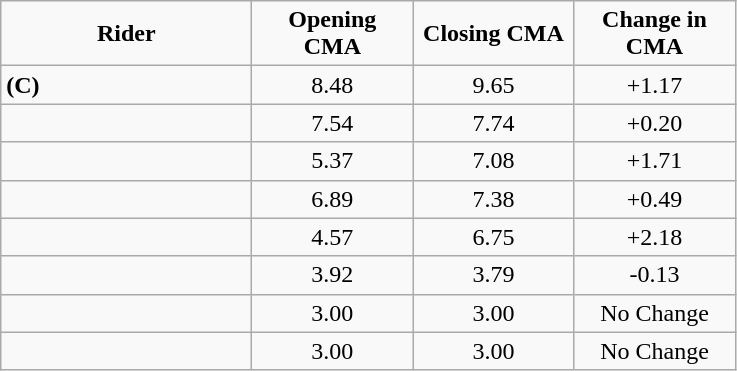<table class="wikitable">
<tr align=center>
<td width=160px><strong>Rider</strong></td>
<td width=100px><strong>Opening CMA</strong></td>
<td width=100px><strong>Closing CMA</strong></td>
<td width=100px><strong>Change in CMA</strong></td>
</tr>
<tr align=center>
<td align=left> <strong>(C)</strong></td>
<td>8.48</td>
<td>9.65</td>
<td>+1.17</td>
</tr>
<tr align=center>
<td align=left></td>
<td>7.54</td>
<td>7.74</td>
<td>+0.20</td>
</tr>
<tr align=center>
<td align=left></td>
<td>5.37</td>
<td>7.08</td>
<td>+1.71</td>
</tr>
<tr align=center>
<td align=left></td>
<td>6.89</td>
<td>7.38</td>
<td>+0.49</td>
</tr>
<tr align=center>
<td align=left></td>
<td>4.57</td>
<td>6.75</td>
<td>+2.18</td>
</tr>
<tr align=center>
<td align=left></td>
<td>3.92</td>
<td>3.79</td>
<td>-0.13</td>
</tr>
<tr align=center>
<td align=left></td>
<td>3.00</td>
<td>3.00</td>
<td>No Change</td>
</tr>
<tr align=center>
<td align=left></td>
<td>3.00</td>
<td>3.00</td>
<td>No Change</td>
</tr>
</table>
